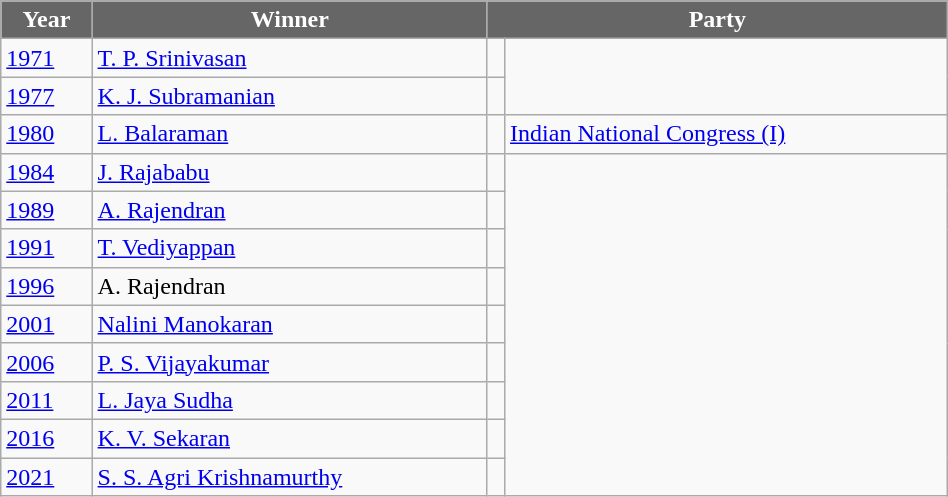<table class="wikitable" width="50%">
<tr>
<th style="background-color:#666666; color:white">Year</th>
<th style="background-color:#666666; color:white">Winner</th>
<th style="background-color:#666666; color:white" colspan="2">Party</th>
</tr>
<tr>
<td><a href='#'>1971</a></td>
<td><a href='#'>T. P. Srinivasan</a></td>
<td></td>
</tr>
<tr>
<td><a href='#'>1977</a></td>
<td><a href='#'>K. J. Subramanian</a></td>
<td></td>
</tr>
<tr>
<td><a href='#'>1980</a></td>
<td><a href='#'>L. Balaraman</a></td>
<td></td>
<td><a href='#'>Indian National Congress (I)</a></td>
</tr>
<tr>
<td><a href='#'>1984</a></td>
<td><a href='#'>J. Rajababu</a></td>
<td></td>
</tr>
<tr>
<td><a href='#'>1989</a></td>
<td><a href='#'>A. Rajendran</a></td>
<td></td>
</tr>
<tr>
<td><a href='#'>1991</a></td>
<td><a href='#'>T. Vediyappan</a></td>
<td></td>
</tr>
<tr>
<td><a href='#'>1996</a></td>
<td>A. Rajendran</td>
<td></td>
</tr>
<tr>
<td><a href='#'>2001</a></td>
<td><a href='#'>Nalini Manokaran</a></td>
<td></td>
</tr>
<tr>
<td><a href='#'>2006</a></td>
<td><a href='#'>P. S. Vijayakumar</a></td>
<td></td>
</tr>
<tr>
<td><a href='#'>2011</a></td>
<td><a href='#'>L. Jaya Sudha</a></td>
<td></td>
</tr>
<tr>
<td><a href='#'>2016</a></td>
<td><a href='#'>K. V. Sekaran</a></td>
<td></td>
</tr>
<tr>
<td><a href='#'>2021</a></td>
<td><a href='#'>S. S. Agri Krishnamurthy</a></td>
<td></td>
</tr>
</table>
